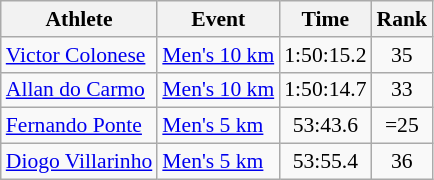<table class=wikitable style="font-size:90%;">
<tr>
<th>Athlete</th>
<th>Event</th>
<th>Time</th>
<th>Rank</th>
</tr>
<tr align=center>
<td align=left><a href='#'>Victor Colonese</a></td>
<td align=left><a href='#'>Men's 10 km</a></td>
<td>1:50:15.2</td>
<td>35</td>
</tr>
<tr align=center>
<td align=left><a href='#'>Allan do Carmo</a></td>
<td align=left><a href='#'>Men's 10 km</a></td>
<td>1:50:14.7</td>
<td>33</td>
</tr>
<tr align=center>
<td align=left><a href='#'>Fernando Ponte</a></td>
<td align=left><a href='#'>Men's 5 km</a></td>
<td>53:43.6</td>
<td>=25</td>
</tr>
<tr align=center>
<td align=left><a href='#'>Diogo Villarinho</a></td>
<td align=left><a href='#'>Men's 5 km</a></td>
<td>53:55.4</td>
<td>36</td>
</tr>
</table>
